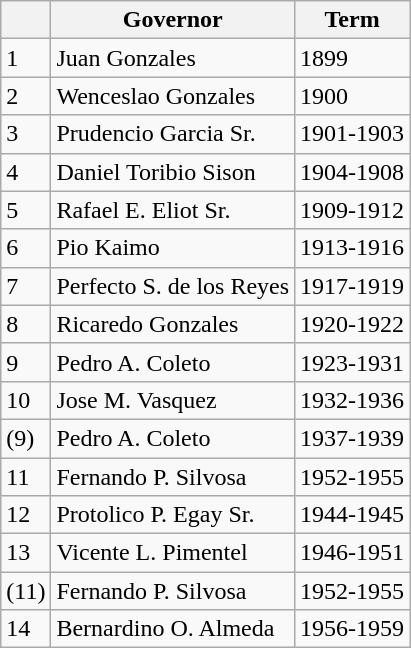<table class="wikitable sortable">
<tr>
<th></th>
<th>Governor</th>
<th>Term</th>
</tr>
<tr>
<td>1</td>
<td>Juan Gonzales</td>
<td>1899</td>
</tr>
<tr>
<td>2</td>
<td>Wenceslao Gonzales</td>
<td>1900</td>
</tr>
<tr>
<td>3</td>
<td>Prudencio Garcia Sr.</td>
<td>1901-1903</td>
</tr>
<tr>
<td>4</td>
<td>Daniel Toribio Sison</td>
<td>1904-1908</td>
</tr>
<tr>
<td>5</td>
<td>Rafael E. Eliot Sr.</td>
<td>1909-1912</td>
</tr>
<tr>
<td>6</td>
<td>Pio Kaimo</td>
<td>1913-1916</td>
</tr>
<tr>
<td>7</td>
<td>Perfecto S. de los Reyes</td>
<td>1917-1919</td>
</tr>
<tr>
<td>8</td>
<td>Ricaredo Gonzales</td>
<td>1920-1922</td>
</tr>
<tr>
<td>9</td>
<td>Pedro A. Coleto</td>
<td>1923-1931</td>
</tr>
<tr>
<td>10</td>
<td>Jose M. Vasquez</td>
<td>1932-1936</td>
</tr>
<tr>
<td>(9)</td>
<td>Pedro A. Coleto</td>
<td>1937-1939</td>
</tr>
<tr>
<td>11</td>
<td>Fernando P. Silvosa</td>
<td>1952-1955</td>
</tr>
<tr>
<td>12</td>
<td>Protolico P. Egay Sr.</td>
<td>1944-1945</td>
</tr>
<tr>
<td>13</td>
<td>Vicente L. Pimentel</td>
<td>1946-1951</td>
</tr>
<tr>
<td>(11)</td>
<td>Fernando P. Silvosa</td>
<td>1952-1955</td>
</tr>
<tr>
<td>14</td>
<td>Bernardino O. Almeda</td>
<td>1956-1959</td>
</tr>
</table>
